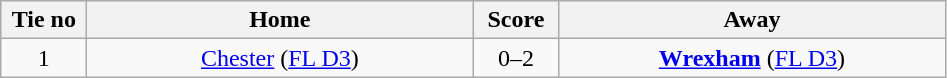<table class="wikitable" style="text-align:center">
<tr>
<th width=50>Tie no</th>
<th width=250>Home</th>
<th width=50>Score</th>
<th width=250>Away</th>
</tr>
<tr>
<td>1</td>
<td><a href='#'>Chester</a> (<a href='#'>FL D3</a>)</td>
<td>0–2</td>
<td><strong><a href='#'>Wrexham</a></strong> (<a href='#'>FL D3</a>)</td>
</tr>
</table>
